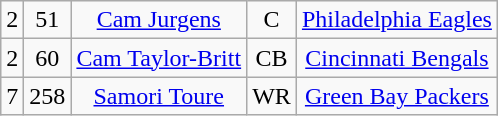<table class="wikitable" style="text-align:center">
<tr>
<td>2</td>
<td>51</td>
<td><a href='#'>Cam Jurgens</a></td>
<td>C</td>
<td><a href='#'>Philadelphia Eagles</a></td>
</tr>
<tr>
<td>2</td>
<td>60</td>
<td><a href='#'>Cam Taylor-Britt</a></td>
<td>CB</td>
<td><a href='#'>Cincinnati Bengals</a></td>
</tr>
<tr>
<td>7</td>
<td>258</td>
<td><a href='#'>Samori Toure</a></td>
<td>WR</td>
<td><a href='#'>Green Bay Packers</a></td>
</tr>
</table>
